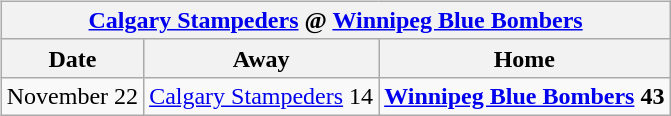<table cellspacing="10">
<tr>
<td valign="top"><br><table class="wikitable">
<tr>
<th colspan="4"><a href='#'>Calgary Stampeders</a> @ <a href='#'>Winnipeg Blue Bombers</a></th>
</tr>
<tr>
<th>Date</th>
<th>Away</th>
<th>Home</th>
</tr>
<tr>
<td>November 22</td>
<td><a href='#'>Calgary Stampeders</a> 14</td>
<td><strong><a href='#'>Winnipeg Blue Bombers</a> 43</strong></td>
</tr>
</table>
</td>
</tr>
</table>
